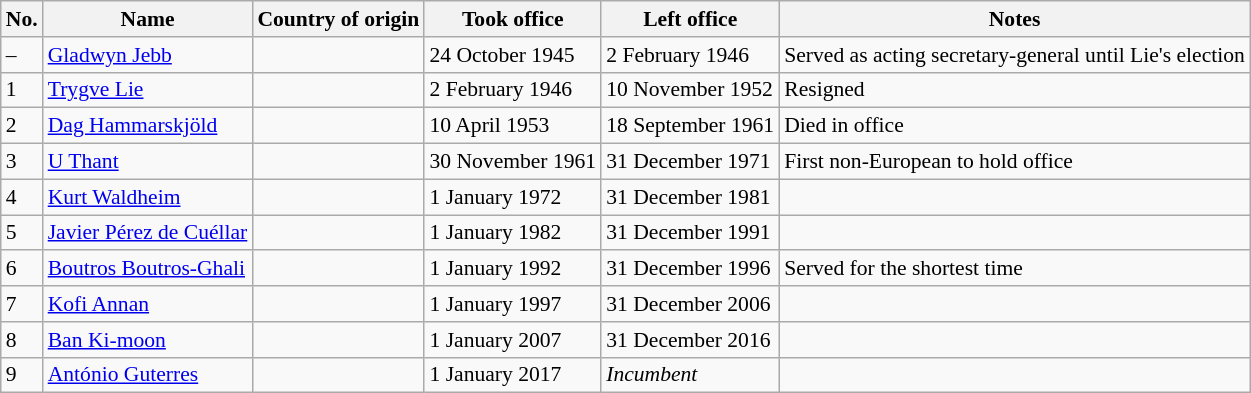<table class="wikitable" style="font-size:90%; text-align:left;">
<tr>
<th>No.</th>
<th>Name</th>
<th>Country of origin</th>
<th>Took office</th>
<th>Left office</th>
<th>Notes</th>
</tr>
<tr>
<td>–</td>
<td><a href='#'>Gladwyn Jebb</a></td>
<td></td>
<td>24 October 1945</td>
<td>2 February 1946</td>
<td>Served as acting secretary-general until Lie's election</td>
</tr>
<tr>
<td>1</td>
<td><a href='#'>Trygve Lie</a></td>
<td></td>
<td>2 February 1946</td>
<td>10 November 1952</td>
<td>Resigned</td>
</tr>
<tr>
<td>2</td>
<td><a href='#'>Dag Hammarskjöld</a></td>
<td></td>
<td>10 April 1953</td>
<td>18 September 1961</td>
<td>Died in office</td>
</tr>
<tr>
<td>3</td>
<td><a href='#'>U Thant</a></td>
<td></td>
<td>30 November 1961</td>
<td>31 December 1971</td>
<td>First non-European to hold office</td>
</tr>
<tr>
<td>4</td>
<td><a href='#'>Kurt Waldheim</a></td>
<td></td>
<td>1 January 1972</td>
<td>31 December 1981</td>
<td></td>
</tr>
<tr>
<td>5</td>
<td><a href='#'>Javier Pérez de Cuéllar</a></td>
<td></td>
<td>1 January 1982</td>
<td>31 December 1991</td>
<td></td>
</tr>
<tr>
<td>6</td>
<td><a href='#'>Boutros Boutros-Ghali</a></td>
<td></td>
<td>1 January 1992</td>
<td>31 December 1996</td>
<td>Served for the shortest time</td>
</tr>
<tr>
<td>7</td>
<td><a href='#'>Kofi Annan</a></td>
<td></td>
<td>1 January 1997</td>
<td>31 December 2006</td>
<td></td>
</tr>
<tr>
<td>8</td>
<td><a href='#'>Ban Ki-moon</a></td>
<td></td>
<td>1 January 2007</td>
<td>31 December 2016</td>
<td></td>
</tr>
<tr>
<td>9</td>
<td><a href='#'>António Guterres</a></td>
<td></td>
<td>1 January 2017</td>
<td><em>Incumbent</em></td>
<td></td>
</tr>
</table>
